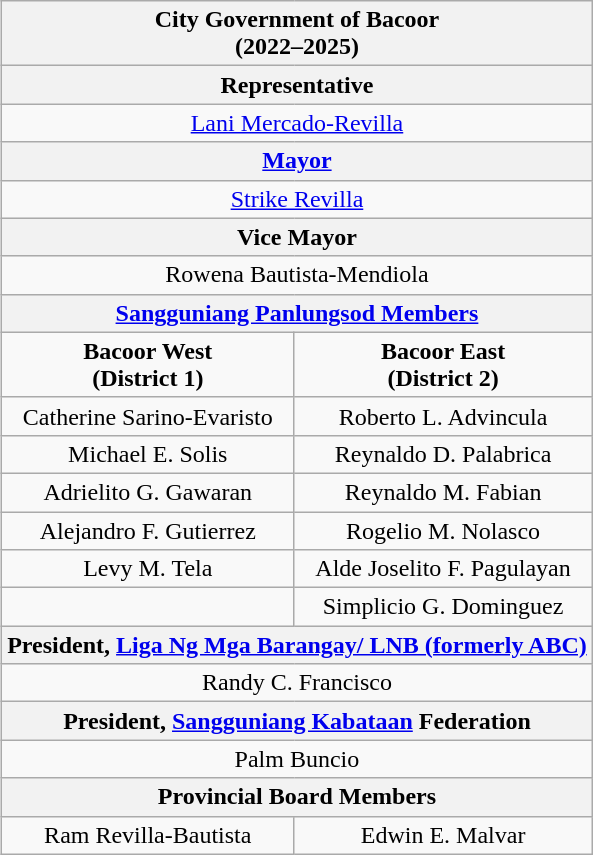<table class="wikitable" style="margin-left:1em; float:right; clear:right;">
<tr>
<th colspan=2 bgcolor="peach" align="center">City Government of Bacoor<br>(2022–2025)</th>
</tr>
<tr style="text-align:center;">
<th colspan=2 align="center">Representative</th>
</tr>
<tr style="text-align:center;">
<td colspan=2 align="center"><a href='#'>Lani Mercado-Revilla</a></td>
</tr>
<tr style="text-align:center;">
<th colspan=2 align="center"><a href='#'>Mayor</a></th>
</tr>
<tr style="text-align:center;">
<td colspan=2 align="center"><a href='#'>Strike Revilla</a></td>
</tr>
<tr style="text-align:center;">
<th colspan=2 align="center">Vice Mayor</th>
</tr>
<tr style="text-align:center;">
<td colspan=2 align="center">Rowena Bautista-Mendiola</td>
</tr>
<tr style="text-align:center;">
<th colspan=2 align="center"><a href='#'>Sangguniang Panlungsod Members</a></th>
</tr>
<tr style="text-align:center;">
<td><strong>Bacoor West<br>(District 1)</strong></td>
<td><strong>Bacoor East<br>(District 2)</strong></td>
</tr>
<tr style="text-align:center;">
<td>Catherine Sarino-Evaristo</td>
<td>Roberto L. Advincula</td>
</tr>
<tr style="text-align:center;">
<td>Michael E. Solis</td>
<td>Reynaldo D. Palabrica</td>
</tr>
<tr style="text-align:center;">
<td>Adrielito G. Gawaran</td>
<td>Reynaldo M. Fabian</td>
</tr>
<tr style="text-align:center;">
<td>Alejandro F. Gutierrez</td>
<td>Rogelio M. Nolasco</td>
</tr>
<tr style="text-align:center;">
<td>Levy M. Tela</td>
<td>Alde Joselito F. Pagulayan</td>
</tr>
<tr style="text-align:center;">
<td></td>
<td>Simplicio G. Dominguez</td>
</tr>
<tr style="text-align:center;">
<th colspan=2 align="center">President, <a href='#'>Liga Ng Mga Barangay/ LNB (formerly ABC)</a></th>
</tr>
<tr style="text-align:center;">
<td colspan=2 align="center">Randy C. Francisco </td>
</tr>
<tr style="text-align:center;">
<th colspan=2 align="center">President, <a href='#'>Sangguniang Kabataan</a> Federation</th>
</tr>
<tr style="text-align:center;">
<td colspan=2 align="center">Palm Buncio </td>
</tr>
<tr style="text-align:center;">
<th colspan=2 align="center">Provincial Board Members</th>
</tr>
<tr style="text-align:center;">
<td>Ram Revilla-Bautista</td>
<td>Edwin E. Malvar</td>
</tr>
</table>
